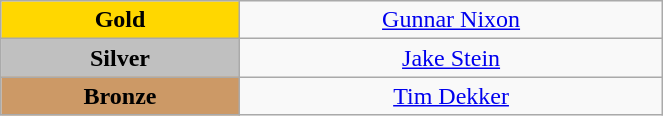<table class="wikitable" style=" text-align:center; " width="35%">
<tr>
<td style="background:gold"><strong>Gold</strong></td>
<td><a href='#'>Gunnar Nixon</a><br><small></small></td>
</tr>
<tr>
<td style="background:silver"><strong>Silver</strong></td>
<td><a href='#'>Jake Stein</a><br><small></small></td>
</tr>
<tr>
<td style="background:#cc9966"><strong>Bronze</strong></td>
<td><a href='#'>Tim Dekker</a><br><small></small></td>
</tr>
</table>
